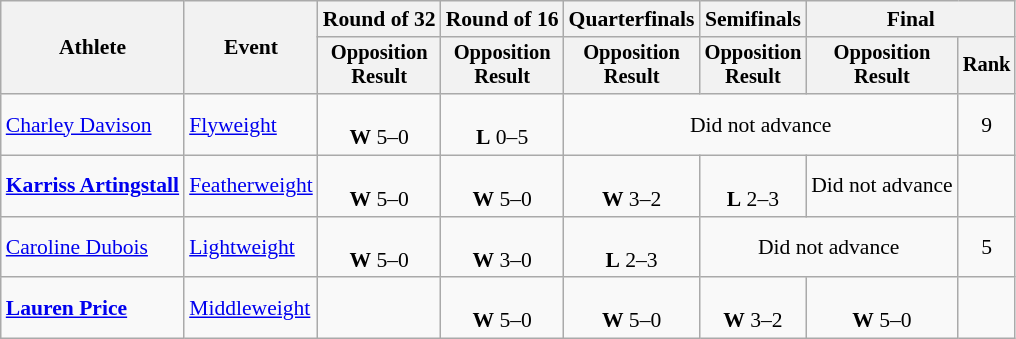<table class=wikitable style=font-size:90%;text-align:center>
<tr>
<th rowspan=2>Athlete</th>
<th rowspan=2>Event</th>
<th>Round of 32</th>
<th>Round of 16</th>
<th>Quarterfinals</th>
<th>Semifinals</th>
<th colspan=2>Final</th>
</tr>
<tr style=font-size:95%>
<th>Opposition<br>Result</th>
<th>Opposition<br>Result</th>
<th>Opposition<br>Result</th>
<th>Opposition<br>Result</th>
<th>Opposition<br>Result</th>
<th>Rank</th>
</tr>
<tr>
<td align=left><a href='#'>Charley Davison</a></td>
<td align=left><a href='#'>Flyweight</a></td>
<td><br><strong>W</strong> 5–0</td>
<td><br><strong>L</strong> 0–5</td>
<td colspan=3>Did not advance</td>
<td>9</td>
</tr>
<tr>
<td align=left><strong><a href='#'>Karriss Artingstall</a></strong></td>
<td align=left><a href='#'>Featherweight</a></td>
<td><br><strong>W</strong> 5–0</td>
<td><br><strong>W</strong> 5–0</td>
<td><br><strong>W</strong> 3–2</td>
<td><br><strong>L</strong> 2–3</td>
<td>Did not advance</td>
<td></td>
</tr>
<tr>
<td align=left><a href='#'>Caroline Dubois</a></td>
<td align=left><a href='#'>Lightweight</a></td>
<td><br><strong>W</strong> 5–0</td>
<td><br><strong>W</strong> 3–0</td>
<td><br><strong>L</strong> 2–3</td>
<td colspan=2>Did not advance</td>
<td>5</td>
</tr>
<tr>
<td align=left><strong><a href='#'>Lauren Price</a></strong></td>
<td align=left><a href='#'>Middleweight</a></td>
<td></td>
<td><br><strong>W</strong> 5–0</td>
<td><br><strong>W</strong> 5–0</td>
<td><br><strong>W</strong> 3–2</td>
<td><br><strong>W</strong> 5–0</td>
<td></td>
</tr>
</table>
